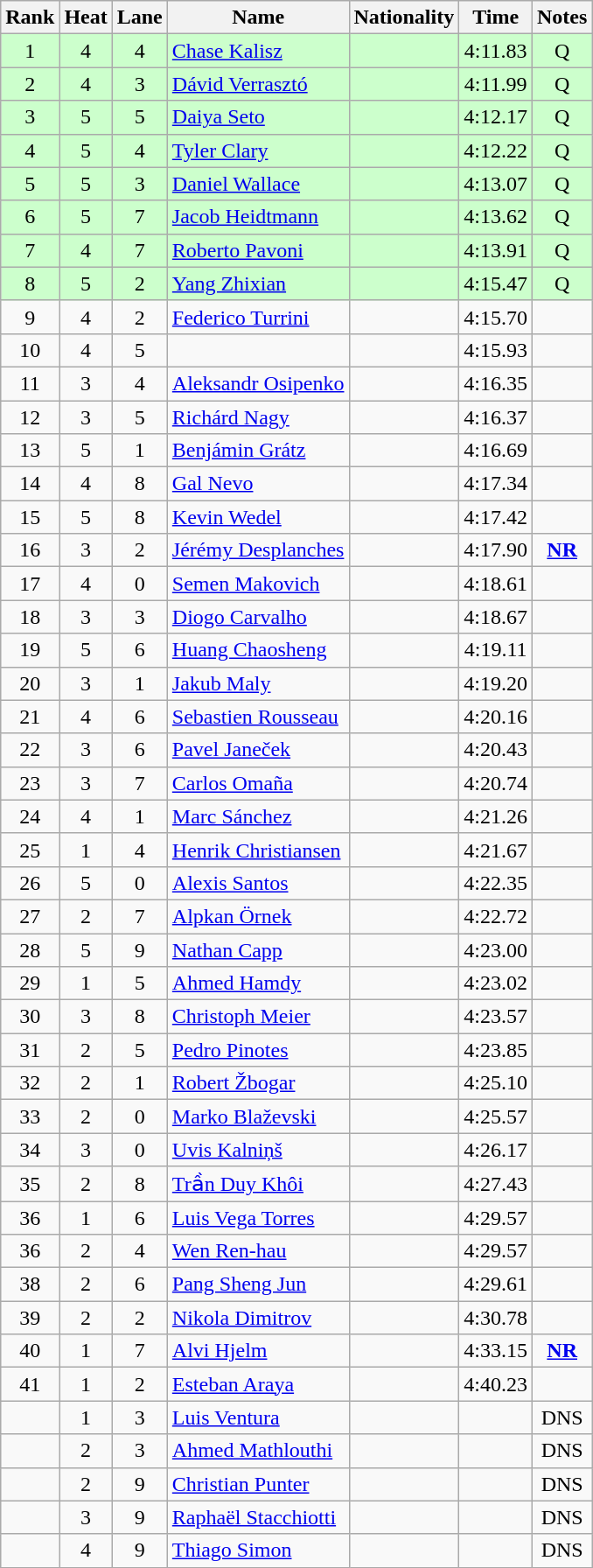<table class="wikitable sortable" style="text-align:center">
<tr>
<th>Rank</th>
<th>Heat</th>
<th>Lane</th>
<th>Name</th>
<th>Nationality</th>
<th>Time</th>
<th>Notes</th>
</tr>
<tr bgcolor=ccffcc>
<td>1</td>
<td>4</td>
<td>4</td>
<td align=left><a href='#'>Chase Kalisz</a></td>
<td align=left></td>
<td>4:11.83</td>
<td>Q</td>
</tr>
<tr bgcolor=ccffcc>
<td>2</td>
<td>4</td>
<td>3</td>
<td align=left><a href='#'>Dávid Verrasztó</a></td>
<td align=left></td>
<td>4:11.99</td>
<td>Q</td>
</tr>
<tr bgcolor=ccffcc>
<td>3</td>
<td>5</td>
<td>5</td>
<td align=left><a href='#'>Daiya Seto</a></td>
<td align=left></td>
<td>4:12.17</td>
<td>Q</td>
</tr>
<tr bgcolor=ccffcc>
<td>4</td>
<td>5</td>
<td>4</td>
<td align=left><a href='#'>Tyler Clary</a></td>
<td align=left></td>
<td>4:12.22</td>
<td>Q</td>
</tr>
<tr bgcolor=ccffcc>
<td>5</td>
<td>5</td>
<td>3</td>
<td align=left><a href='#'>Daniel Wallace</a></td>
<td align=left></td>
<td>4:13.07</td>
<td>Q</td>
</tr>
<tr bgcolor=ccffcc>
<td>6</td>
<td>5</td>
<td>7</td>
<td align=left><a href='#'>Jacob Heidtmann</a></td>
<td align=left></td>
<td>4:13.62</td>
<td>Q</td>
</tr>
<tr bgcolor=ccffcc>
<td>7</td>
<td>4</td>
<td>7</td>
<td align=left><a href='#'>Roberto Pavoni</a></td>
<td align=left></td>
<td>4:13.91</td>
<td>Q</td>
</tr>
<tr bgcolor=ccffcc>
<td>8</td>
<td>5</td>
<td>2</td>
<td align=left><a href='#'>Yang Zhixian</a></td>
<td align=left></td>
<td>4:15.47</td>
<td>Q</td>
</tr>
<tr>
<td>9</td>
<td>4</td>
<td>2</td>
<td align=left><a href='#'>Federico Turrini</a></td>
<td align=left></td>
<td>4:15.70</td>
<td></td>
</tr>
<tr>
<td>10</td>
<td>4</td>
<td>5</td>
<td align=left></td>
<td align=left></td>
<td>4:15.93</td>
<td></td>
</tr>
<tr>
<td>11</td>
<td>3</td>
<td>4</td>
<td align=left><a href='#'>Aleksandr Osipenko</a></td>
<td align=left></td>
<td>4:16.35</td>
<td></td>
</tr>
<tr>
<td>12</td>
<td>3</td>
<td>5</td>
<td align=left><a href='#'>Richárd Nagy</a></td>
<td align=left></td>
<td>4:16.37</td>
<td></td>
</tr>
<tr>
<td>13</td>
<td>5</td>
<td>1</td>
<td align=left><a href='#'>Benjámin Grátz</a></td>
<td align=left></td>
<td>4:16.69</td>
<td></td>
</tr>
<tr>
<td>14</td>
<td>4</td>
<td>8</td>
<td align=left><a href='#'>Gal Nevo</a></td>
<td align=left></td>
<td>4:17.34</td>
<td></td>
</tr>
<tr>
<td>15</td>
<td>5</td>
<td>8</td>
<td align=left><a href='#'>Kevin Wedel</a></td>
<td align=left></td>
<td>4:17.42</td>
<td></td>
</tr>
<tr>
<td>16</td>
<td>3</td>
<td>2</td>
<td align=left><a href='#'>Jérémy Desplanches</a></td>
<td align=left></td>
<td>4:17.90</td>
<td><strong><a href='#'>NR</a></strong></td>
</tr>
<tr>
<td>17</td>
<td>4</td>
<td>0</td>
<td align=left><a href='#'>Semen Makovich</a></td>
<td align=left></td>
<td>4:18.61</td>
<td></td>
</tr>
<tr>
<td>18</td>
<td>3</td>
<td>3</td>
<td align=left><a href='#'>Diogo Carvalho</a></td>
<td align=left></td>
<td>4:18.67</td>
<td></td>
</tr>
<tr>
<td>19</td>
<td>5</td>
<td>6</td>
<td align=left><a href='#'>Huang Chaosheng</a></td>
<td align=left></td>
<td>4:19.11</td>
<td></td>
</tr>
<tr>
<td>20</td>
<td>3</td>
<td>1</td>
<td align=left><a href='#'>Jakub Maly</a></td>
<td align=left></td>
<td>4:19.20</td>
<td></td>
</tr>
<tr>
<td>21</td>
<td>4</td>
<td>6</td>
<td align=left><a href='#'>Sebastien Rousseau</a></td>
<td align=left></td>
<td>4:20.16</td>
<td></td>
</tr>
<tr>
<td>22</td>
<td>3</td>
<td>6</td>
<td align=left><a href='#'>Pavel Janeček</a></td>
<td align=left></td>
<td>4:20.43</td>
<td></td>
</tr>
<tr>
<td>23</td>
<td>3</td>
<td>7</td>
<td align=left><a href='#'>Carlos Omaña</a></td>
<td align=left></td>
<td>4:20.74</td>
<td></td>
</tr>
<tr>
<td>24</td>
<td>4</td>
<td>1</td>
<td align=left><a href='#'>Marc Sánchez</a></td>
<td align=left></td>
<td>4:21.26</td>
<td></td>
</tr>
<tr>
<td>25</td>
<td>1</td>
<td>4</td>
<td align=left><a href='#'>Henrik Christiansen</a></td>
<td align=left></td>
<td>4:21.67</td>
<td></td>
</tr>
<tr>
<td>26</td>
<td>5</td>
<td>0</td>
<td align=left><a href='#'>Alexis Santos</a></td>
<td align=left></td>
<td>4:22.35</td>
<td></td>
</tr>
<tr>
<td>27</td>
<td>2</td>
<td>7</td>
<td align=left><a href='#'>Alpkan Örnek</a></td>
<td align=left></td>
<td>4:22.72</td>
<td></td>
</tr>
<tr>
<td>28</td>
<td>5</td>
<td>9</td>
<td align=left><a href='#'>Nathan Capp</a></td>
<td align=left></td>
<td>4:23.00</td>
<td></td>
</tr>
<tr>
<td>29</td>
<td>1</td>
<td>5</td>
<td align=left><a href='#'>Ahmed Hamdy</a></td>
<td align=left></td>
<td>4:23.02</td>
<td></td>
</tr>
<tr>
<td>30</td>
<td>3</td>
<td>8</td>
<td align=left><a href='#'>Christoph Meier</a></td>
<td align=left></td>
<td>4:23.57</td>
<td></td>
</tr>
<tr>
<td>31</td>
<td>2</td>
<td>5</td>
<td align=left><a href='#'>Pedro Pinotes</a></td>
<td align=left></td>
<td>4:23.85</td>
<td></td>
</tr>
<tr>
<td>32</td>
<td>2</td>
<td>1</td>
<td align=left><a href='#'>Robert Žbogar</a></td>
<td align=left></td>
<td>4:25.10</td>
<td></td>
</tr>
<tr>
<td>33</td>
<td>2</td>
<td>0</td>
<td align=left><a href='#'>Marko Blaževski</a></td>
<td align=left></td>
<td>4:25.57</td>
<td></td>
</tr>
<tr>
<td>34</td>
<td>3</td>
<td>0</td>
<td align=left><a href='#'>Uvis Kalniņš</a></td>
<td align=left></td>
<td>4:26.17</td>
<td></td>
</tr>
<tr>
<td>35</td>
<td>2</td>
<td>8</td>
<td align=left><a href='#'>Trần Duy Khôi</a></td>
<td align=left></td>
<td>4:27.43</td>
<td></td>
</tr>
<tr>
<td>36</td>
<td>1</td>
<td>6</td>
<td align=left><a href='#'>Luis Vega Torres</a></td>
<td align=left></td>
<td>4:29.57</td>
<td></td>
</tr>
<tr>
<td>36</td>
<td>2</td>
<td>4</td>
<td align=left><a href='#'>Wen Ren-hau</a></td>
<td align=left></td>
<td>4:29.57</td>
<td></td>
</tr>
<tr>
<td>38</td>
<td>2</td>
<td>6</td>
<td align=left><a href='#'>Pang Sheng Jun</a></td>
<td align=left></td>
<td>4:29.61</td>
<td></td>
</tr>
<tr>
<td>39</td>
<td>2</td>
<td>2</td>
<td align=left><a href='#'>Nikola Dimitrov</a></td>
<td align=left></td>
<td>4:30.78</td>
<td></td>
</tr>
<tr>
<td>40</td>
<td>1</td>
<td>7</td>
<td align=left><a href='#'>Alvi Hjelm</a></td>
<td align=left></td>
<td>4:33.15</td>
<td><strong><a href='#'>NR</a></strong></td>
</tr>
<tr>
<td>41</td>
<td>1</td>
<td>2</td>
<td align=left><a href='#'>Esteban Araya</a></td>
<td align=left></td>
<td>4:40.23</td>
<td></td>
</tr>
<tr>
<td></td>
<td>1</td>
<td>3</td>
<td align=left><a href='#'>Luis Ventura</a></td>
<td align=left></td>
<td></td>
<td>DNS</td>
</tr>
<tr>
<td></td>
<td>2</td>
<td>3</td>
<td align=left><a href='#'>Ahmed Mathlouthi</a></td>
<td align=left></td>
<td></td>
<td>DNS</td>
</tr>
<tr>
<td></td>
<td>2</td>
<td>9</td>
<td align=left><a href='#'>Christian Punter</a></td>
<td align=left></td>
<td></td>
<td>DNS</td>
</tr>
<tr>
<td></td>
<td>3</td>
<td>9</td>
<td align=left><a href='#'>Raphaël Stacchiotti</a></td>
<td align=left></td>
<td></td>
<td>DNS</td>
</tr>
<tr>
<td></td>
<td>4</td>
<td>9</td>
<td align=left><a href='#'>Thiago Simon</a></td>
<td align=left></td>
<td></td>
<td>DNS</td>
</tr>
</table>
